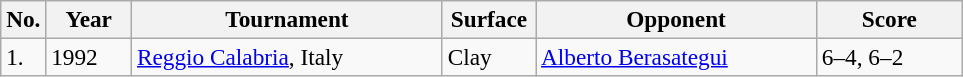<table class="sortable wikitable" style=font-size:97%>
<tr>
<th width=20>No.</th>
<th width=50>Year</th>
<th width=200>Tournament</th>
<th width=55>Surface</th>
<th width=180>Opponent</th>
<th width=90>Score</th>
</tr>
<tr>
<td>1.</td>
<td>1992</td>
<td><a href='#'>Reggio Calabria</a>, Italy</td>
<td>Clay</td>
<td> <a href='#'>Alberto Berasategui</a></td>
<td>6–4, 6–2</td>
</tr>
</table>
